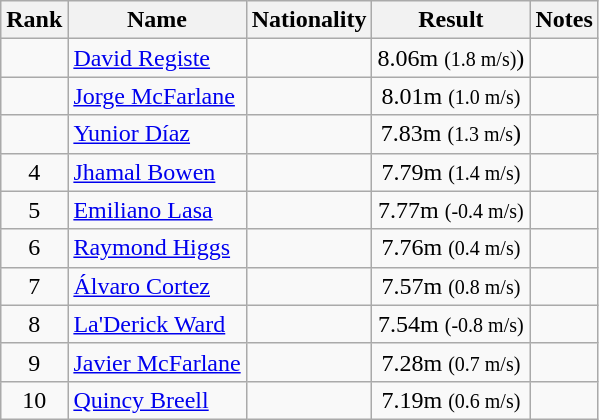<table class="wikitable sortable" style="text-align:center">
<tr>
<th>Rank</th>
<th>Name</th>
<th>Nationality</th>
<th>Result</th>
<th>Notes</th>
</tr>
<tr>
<td></td>
<td align=left><a href='#'>David Registe</a></td>
<td></td>
<td>8.06m <small>(1.8 m/s)</small>)</td>
<td></td>
</tr>
<tr>
<td></td>
<td align=left><a href='#'>Jorge McFarlane</a></td>
<td></td>
<td>8.01m <small>(1.0 m/s)</small></td>
<td></td>
</tr>
<tr>
<td></td>
<td align=left><a href='#'>Yunior Díaz</a></td>
<td></td>
<td>7.83m <small>(1.3 m/s</small>)</td>
<td></td>
</tr>
<tr>
<td>4</td>
<td align=left><a href='#'>Jhamal Bowen</a></td>
<td></td>
<td>7.79m <small>(1.4 m/s)</small></td>
<td></td>
</tr>
<tr>
<td>5</td>
<td align=left><a href='#'>Emiliano Lasa</a></td>
<td></td>
<td>7.77m <small>(-0.4 m/s)</small></td>
<td></td>
</tr>
<tr>
<td>6</td>
<td align=left><a href='#'>Raymond Higgs</a></td>
<td></td>
<td>7.76m <small>(0.4 m/s)</small></td>
<td></td>
</tr>
<tr>
<td>7</td>
<td align=left><a href='#'>Álvaro Cortez</a></td>
<td></td>
<td>7.57m <small>(0.8 m/s)</small></td>
<td></td>
</tr>
<tr>
<td>8</td>
<td align=left><a href='#'>La'Derick Ward</a></td>
<td></td>
<td>7.54m <small>(-0.8 m/s)</small></td>
<td></td>
</tr>
<tr>
<td>9</td>
<td align=left><a href='#'>Javier McFarlane</a></td>
<td></td>
<td>7.28m <small>(0.7 m/s)</small></td>
<td></td>
</tr>
<tr>
<td>10</td>
<td align=left><a href='#'>Quincy Breell</a></td>
<td></td>
<td>7.19m <small>(0.6 m/s)</small></td>
<td></td>
</tr>
</table>
